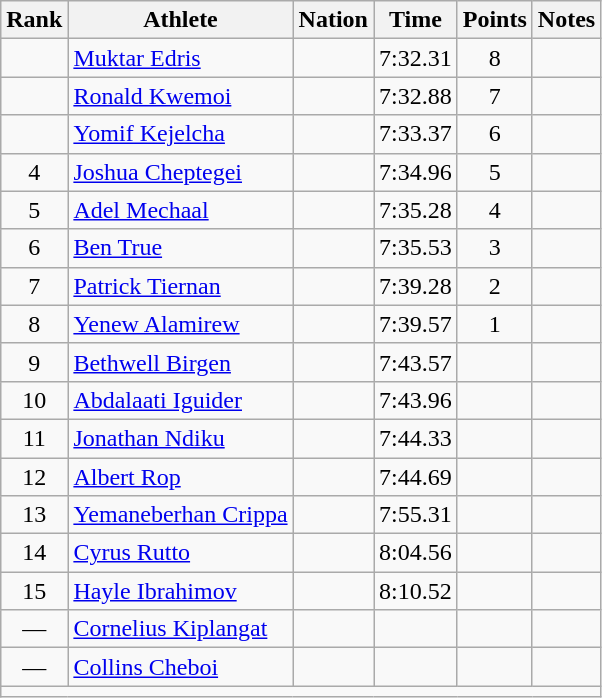<table class="wikitable mw-datatable sortable" style="text-align:center;">
<tr>
<th>Rank</th>
<th>Athlete</th>
<th>Nation</th>
<th>Time</th>
<th>Points</th>
<th>Notes</th>
</tr>
<tr>
<td></td>
<td align=left><a href='#'>Muktar Edris</a></td>
<td align=left></td>
<td>7:32.31</td>
<td>8</td>
<td></td>
</tr>
<tr>
<td></td>
<td align=left><a href='#'>Ronald Kwemoi</a></td>
<td align=left></td>
<td>7:32.88</td>
<td>7</td>
<td></td>
</tr>
<tr>
<td></td>
<td align=left><a href='#'>Yomif Kejelcha</a></td>
<td align=left></td>
<td>7:33.37</td>
<td>6</td>
<td></td>
</tr>
<tr>
<td>4</td>
<td align=left><a href='#'>Joshua Cheptegei</a></td>
<td align=left></td>
<td>7:34.96</td>
<td>5</td>
<td></td>
</tr>
<tr>
<td>5</td>
<td align=left><a href='#'>Adel Mechaal</a></td>
<td align=left></td>
<td>7:35.28</td>
<td>4</td>
<td></td>
</tr>
<tr>
<td>6</td>
<td align=left><a href='#'>Ben True</a></td>
<td align=left></td>
<td>7:35.53</td>
<td>3</td>
<td></td>
</tr>
<tr>
<td>7</td>
<td align=left><a href='#'>Patrick Tiernan</a></td>
<td align=left></td>
<td>7:39.28</td>
<td>2</td>
<td></td>
</tr>
<tr>
<td>8</td>
<td align=left><a href='#'>Yenew Alamirew</a></td>
<td align=left></td>
<td>7:39.57</td>
<td>1</td>
<td></td>
</tr>
<tr>
<td>9</td>
<td align=left><a href='#'>Bethwell Birgen</a></td>
<td align=left></td>
<td>7:43.57</td>
<td></td>
<td></td>
</tr>
<tr>
<td>10</td>
<td align=left><a href='#'>Abdalaati Iguider</a></td>
<td align=left></td>
<td>7:43.96</td>
<td></td>
<td></td>
</tr>
<tr>
<td>11</td>
<td align=left><a href='#'>Jonathan Ndiku</a></td>
<td align=left></td>
<td>7:44.33</td>
<td></td>
<td></td>
</tr>
<tr>
<td>12</td>
<td align=left><a href='#'>Albert Rop</a></td>
<td align=left></td>
<td>7:44.69</td>
<td></td>
<td></td>
</tr>
<tr>
<td>13</td>
<td align=left><a href='#'>Yemaneberhan Crippa</a></td>
<td align=left></td>
<td>7:55.31</td>
<td></td>
<td></td>
</tr>
<tr>
<td>14</td>
<td align=left><a href='#'>Cyrus Rutto</a></td>
<td align=left></td>
<td>8:04.56</td>
<td></td>
<td></td>
</tr>
<tr>
<td>15</td>
<td align=left><a href='#'>Hayle Ibrahimov</a></td>
<td align=left></td>
<td>8:10.52</td>
<td></td>
<td></td>
</tr>
<tr>
<td>—</td>
<td align=left><a href='#'>Cornelius Kiplangat</a></td>
<td align=left></td>
<td></td>
<td></td>
<td></td>
</tr>
<tr>
<td>—</td>
<td align=left><a href='#'>Collins Cheboi</a></td>
<td align=left></td>
<td></td>
<td></td>
<td></td>
</tr>
<tr class="sortbottom">
<td colspan=6></td>
</tr>
</table>
